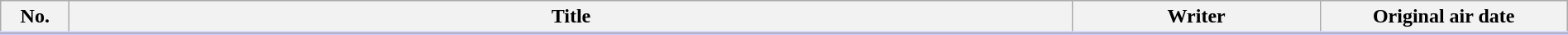<table class="wikitable"  style="width:100%; margin:auto; background:#FFF;">
<tr style="border-bottom: 3px solid #CCF;">
<th style="width:3em;">No.</th>
<th>Title</th>
<th style="width:12em;">Writer</th>
<th style="width:12em;">Original air date</th>
</tr>
<tr>
</tr>
</table>
